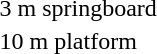<table>
<tr>
<td>3 m springboard</td>
<td></td>
<td></td>
<td></td>
</tr>
<tr>
<td>10 m platform</td>
<td></td>
<td></td>
<td></td>
</tr>
</table>
